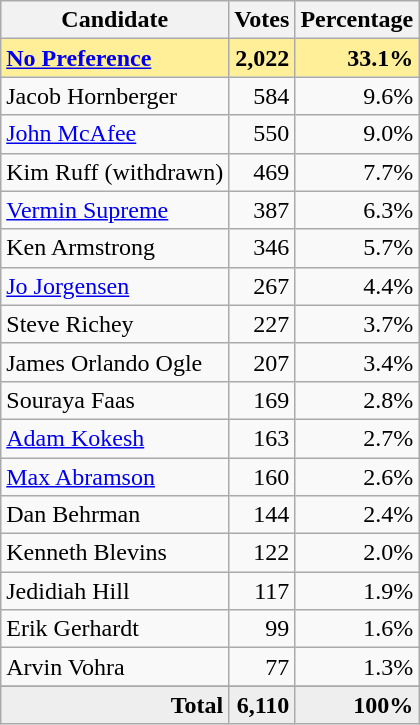<table class="wikitable" style="text-align:right;">
<tr>
<th>Candidate</th>
<th>Votes</th>
<th>Percentage</th>
</tr>
<tr style="background:#ffef99;">
<td style="text-align:left;"><strong><a href='#'>No Preference</a></strong></td>
<td><strong>2,022</strong></td>
<td><strong>33.1%</strong></td>
</tr>
<tr>
<td style="text-align:left;">Jacob Hornberger</td>
<td>584</td>
<td>9.6%</td>
</tr>
<tr>
<td style="text-align:left;"><a href='#'>John McAfee</a></td>
<td>550</td>
<td>9.0%</td>
</tr>
<tr>
<td style="text-align:left;">Kim Ruff (withdrawn)</td>
<td>469</td>
<td>7.7%</td>
</tr>
<tr>
<td style="text-align:left;"><a href='#'>Vermin Supreme</a></td>
<td>387</td>
<td>6.3%</td>
</tr>
<tr>
<td style="text-align:left;">Ken Armstrong</td>
<td>346</td>
<td>5.7%</td>
</tr>
<tr>
<td style="text-align:left;"><a href='#'>Jo Jorgensen</a></td>
<td>267</td>
<td>4.4%</td>
</tr>
<tr>
<td style="text-align:left;">Steve Richey</td>
<td>227</td>
<td>3.7%</td>
</tr>
<tr>
<td style="text-align:left;">James Orlando Ogle</td>
<td>207</td>
<td>3.4%</td>
</tr>
<tr>
<td style="text-align:left;">Souraya Faas</td>
<td>169</td>
<td>2.8%</td>
</tr>
<tr>
<td style="text-align:left;"><a href='#'>Adam Kokesh</a></td>
<td>163</td>
<td>2.7%</td>
</tr>
<tr>
<td style="text-align:left;"><a href='#'>Max Abramson</a></td>
<td>160</td>
<td>2.6%</td>
</tr>
<tr>
<td style="text-align:left;">Dan Behrman</td>
<td>144</td>
<td>2.4%</td>
</tr>
<tr>
<td style="text-align:left;">Kenneth Blevins</td>
<td>122</td>
<td>2.0%</td>
</tr>
<tr>
<td style="text-align:left;">Jedidiah Hill</td>
<td>117</td>
<td>1.9%</td>
</tr>
<tr>
<td style="text-align:left;">Erik Gerhardt</td>
<td>99</td>
<td>1.6%</td>
</tr>
<tr>
<td style="text-align:left;">Arvin Vohra</td>
<td>77</td>
<td>1.3%</td>
</tr>
<tr>
</tr>
<tr style="background:#eee;">
<td style="margin-right:0.50px"><strong>Total</strong></td>
<td style="margin-right:0.50px"><strong>6,110</strong></td>
<td style="margin-right:0.50px"><strong>100%</strong></td>
</tr>
</table>
